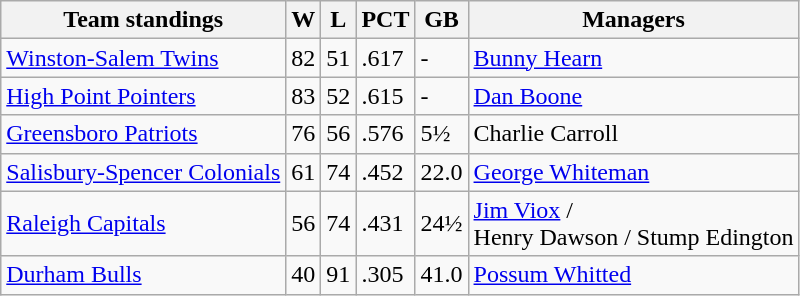<table class="wikitable">
<tr>
<th>Team standings</th>
<th>W</th>
<th>L</th>
<th>PCT</th>
<th>GB</th>
<th>Managers</th>
</tr>
<tr>
<td><a href='#'>Winston-Salem Twins</a></td>
<td>82</td>
<td>51</td>
<td>.617</td>
<td>-</td>
<td><a href='#'>Bunny Hearn</a></td>
</tr>
<tr>
<td><a href='#'>High Point Pointers</a></td>
<td>83</td>
<td>52</td>
<td>.615</td>
<td>-</td>
<td><a href='#'>Dan Boone</a></td>
</tr>
<tr>
<td><a href='#'>Greensboro Patriots</a></td>
<td>76</td>
<td>56</td>
<td>.576</td>
<td>5½</td>
<td>Charlie Carroll</td>
</tr>
<tr>
<td><a href='#'>Salisbury-Spencer Colonials</a></td>
<td>61</td>
<td>74</td>
<td>.452</td>
<td>22.0</td>
<td><a href='#'>George Whiteman</a></td>
</tr>
<tr>
<td><a href='#'>Raleigh Capitals</a></td>
<td>56</td>
<td>74</td>
<td>.431</td>
<td>24½</td>
<td><a href='#'>Jim Viox</a> /<br> Henry Dawson / Stump Edington</td>
</tr>
<tr>
<td><a href='#'>Durham Bulls</a></td>
<td>40</td>
<td>91</td>
<td>.305</td>
<td>41.0</td>
<td><a href='#'>Possum Whitted</a></td>
</tr>
</table>
